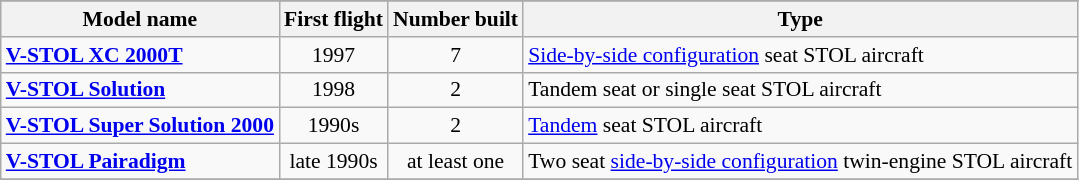<table class="wikitable" align=center style="font-size:90%;">
<tr>
</tr>
<tr style="background:#efefef;">
<th>Model name</th>
<th>First flight</th>
<th>Number built</th>
<th>Type</th>
</tr>
<tr>
<td align=left><strong><a href='#'>V-STOL XC 2000T</a></strong></td>
<td align=center>1997</td>
<td align=center>7</td>
<td align=left><a href='#'>Side-by-side configuration</a> seat STOL aircraft</td>
</tr>
<tr>
<td align=left><strong><a href='#'>V-STOL Solution</a></strong></td>
<td align=center>1998</td>
<td align=center>2</td>
<td align=left>Tandem seat or single seat STOL aircraft</td>
</tr>
<tr>
<td align=left><strong><a href='#'>V-STOL Super Solution 2000</a></strong></td>
<td align=center>1990s</td>
<td align=center>2</td>
<td align=left><a href='#'>Tandem</a> seat STOL aircraft</td>
</tr>
<tr>
<td align=left><strong><a href='#'>V-STOL Pairadigm</a></strong></td>
<td align=center>late 1990s</td>
<td align=center>at least one</td>
<td align=left>Two seat <a href='#'>side-by-side configuration</a> twin-engine STOL aircraft</td>
</tr>
<tr>
</tr>
</table>
